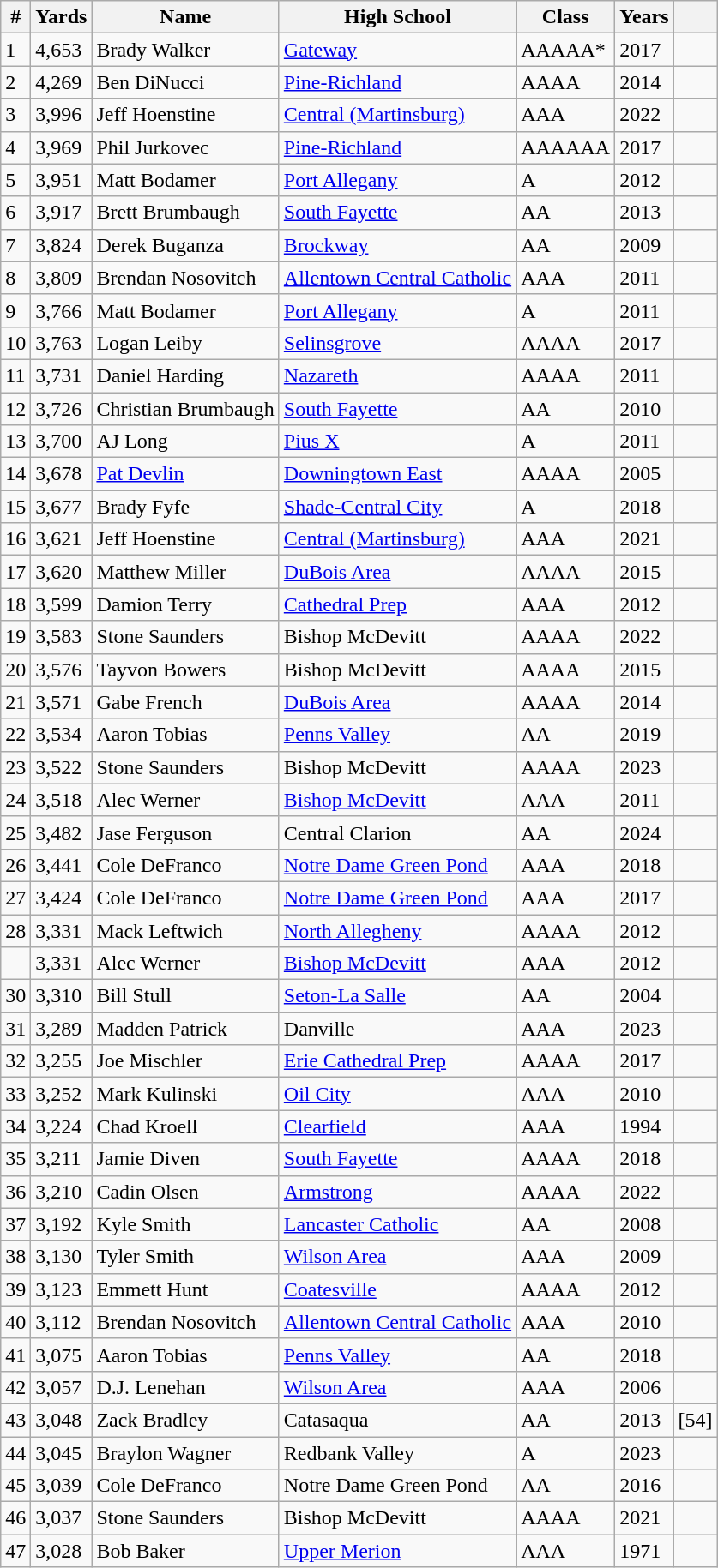<table class="wikitable sortable">
<tr>
<th>#</th>
<th>Yards</th>
<th>Name</th>
<th>High School</th>
<th>Class</th>
<th>Years</th>
<th></th>
</tr>
<tr>
<td>1</td>
<td>4,653</td>
<td>Brady Walker</td>
<td><a href='#'>Gateway</a></td>
<td>AAAAA*</td>
<td>2017</td>
<td></td>
</tr>
<tr>
<td>2</td>
<td>4,269</td>
<td>Ben DiNucci</td>
<td><a href='#'>Pine-Richland</a></td>
<td>AAAA</td>
<td>2014</td>
<td></td>
</tr>
<tr>
<td>3</td>
<td>3,996</td>
<td>Jeff Hoenstine</td>
<td><a href='#'>Central (Martinsburg)</a></td>
<td>AAA</td>
<td>2022</td>
<td></td>
</tr>
<tr>
<td>4</td>
<td>3,969</td>
<td>Phil Jurkovec</td>
<td><a href='#'>Pine-Richland</a></td>
<td>AAAAAA</td>
<td>2017</td>
<td></td>
</tr>
<tr>
<td>5</td>
<td>3,951</td>
<td>Matt Bodamer</td>
<td><a href='#'>Port Allegany</a></td>
<td>A</td>
<td>2012</td>
<td></td>
</tr>
<tr>
<td>6</td>
<td>3,917</td>
<td>Brett Brumbaugh</td>
<td><a href='#'>South Fayette</a></td>
<td>AA</td>
<td>2013</td>
<td></td>
</tr>
<tr>
<td>7</td>
<td>3,824</td>
<td>Derek Buganza</td>
<td><a href='#'>Brockway</a></td>
<td>AA</td>
<td>2009</td>
<td></td>
</tr>
<tr>
<td>8</td>
<td>3,809</td>
<td>Brendan Nosovitch</td>
<td><a href='#'>Allentown Central Catholic</a></td>
<td>AAA</td>
<td>2011</td>
<td></td>
</tr>
<tr>
<td>9</td>
<td>3,766</td>
<td>Matt Bodamer</td>
<td><a href='#'>Port Allegany</a></td>
<td>A</td>
<td>2011</td>
<td></td>
</tr>
<tr>
<td>10</td>
<td>3,763</td>
<td>Logan Leiby</td>
<td><a href='#'>Selinsgrove</a></td>
<td>AAAA</td>
<td>2017</td>
<td></td>
</tr>
<tr>
<td>11</td>
<td>3,731</td>
<td>Daniel Harding</td>
<td><a href='#'>Nazareth</a></td>
<td>AAAA</td>
<td>2011</td>
<td></td>
</tr>
<tr>
<td>12</td>
<td>3,726</td>
<td>Christian Brumbaugh</td>
<td><a href='#'>South Fayette</a></td>
<td>AA</td>
<td>2010</td>
<td></td>
</tr>
<tr>
<td>13</td>
<td>3,700</td>
<td>AJ Long</td>
<td><a href='#'>Pius X</a></td>
<td>A</td>
<td>2011</td>
<td></td>
</tr>
<tr>
<td>14</td>
<td>3,678</td>
<td><a href='#'>Pat Devlin</a></td>
<td><a href='#'>Downingtown East</a></td>
<td>AAAA</td>
<td>2005</td>
<td></td>
</tr>
<tr>
<td>15</td>
<td>3,677</td>
<td>Brady Fyfe</td>
<td><a href='#'>Shade-Central City</a></td>
<td>A</td>
<td>2018</td>
<td></td>
</tr>
<tr>
<td>16</td>
<td>3,621</td>
<td>Jeff Hoenstine</td>
<td><a href='#'>Central (Martinsburg)</a></td>
<td>AAA</td>
<td>2021</td>
<td></td>
</tr>
<tr>
<td>17</td>
<td>3,620</td>
<td>Matthew Miller</td>
<td><a href='#'>DuBois Area</a></td>
<td>AAAA</td>
<td>2015</td>
<td></td>
</tr>
<tr>
<td>18</td>
<td>3,599</td>
<td>Damion Terry</td>
<td><a href='#'>Cathedral Prep</a></td>
<td>AAA</td>
<td>2012</td>
<td></td>
</tr>
<tr>
<td>19</td>
<td>3,583</td>
<td>Stone Saunders</td>
<td>Bishop McDevitt</td>
<td>AAAA</td>
<td>2022</td>
<td></td>
</tr>
<tr>
<td>20</td>
<td>3,576</td>
<td>Tayvon Bowers</td>
<td>Bishop McDevitt</td>
<td>AAAA</td>
<td>2015</td>
<td></td>
</tr>
<tr>
<td>21</td>
<td>3,571</td>
<td>Gabe French</td>
<td><a href='#'>DuBois Area</a></td>
<td>AAAA</td>
<td>2014</td>
<td></td>
</tr>
<tr>
<td>22</td>
<td>3,534</td>
<td>Aaron Tobias</td>
<td><a href='#'>Penns Valley</a></td>
<td>AA</td>
<td>2019</td>
<td></td>
</tr>
<tr>
<td>23</td>
<td>3,522</td>
<td>Stone Saunders</td>
<td>Bishop McDevitt</td>
<td>AAAA</td>
<td>2023</td>
<td></td>
</tr>
<tr>
<td>24</td>
<td>3,518</td>
<td>Alec Werner</td>
<td><a href='#'>Bishop McDevitt</a></td>
<td>AAA</td>
<td>2011</td>
<td></td>
</tr>
<tr>
<td>25</td>
<td>3,482</td>
<td>Jase Ferguson</td>
<td>Central Clarion</td>
<td>AA</td>
<td>2024</td>
<td></td>
</tr>
<tr>
<td>26</td>
<td>3,441</td>
<td>Cole DeFranco</td>
<td><a href='#'>Notre Dame Green Pond</a></td>
<td>AAA</td>
<td>2018</td>
<td></td>
</tr>
<tr>
<td>27</td>
<td>3,424</td>
<td>Cole DeFranco</td>
<td><a href='#'>Notre Dame Green Pond</a></td>
<td>AAA</td>
<td>2017</td>
<td></td>
</tr>
<tr>
<td>28</td>
<td>3,331</td>
<td>Mack Leftwich</td>
<td><a href='#'>North Allegheny</a></td>
<td>AAAA</td>
<td>2012</td>
<td></td>
</tr>
<tr>
<td></td>
<td>3,331</td>
<td>Alec Werner</td>
<td><a href='#'>Bishop McDevitt</a></td>
<td>AAA</td>
<td>2012</td>
<td></td>
</tr>
<tr>
<td>30</td>
<td>3,310</td>
<td>Bill Stull</td>
<td><a href='#'>Seton-La Salle</a></td>
<td>AA</td>
<td>2004</td>
<td></td>
</tr>
<tr>
<td>31</td>
<td>3,289</td>
<td>Madden Patrick</td>
<td>Danville</td>
<td>AAA</td>
<td>2023</td>
<td></td>
</tr>
<tr>
<td>32</td>
<td>3,255</td>
<td>Joe Mischler</td>
<td><a href='#'>Erie Cathedral Prep</a></td>
<td>AAAA</td>
<td>2017</td>
<td></td>
</tr>
<tr>
<td>33</td>
<td>3,252</td>
<td>Mark Kulinski</td>
<td><a href='#'>Oil City</a></td>
<td>AAA</td>
<td>2010</td>
<td></td>
</tr>
<tr>
<td>34</td>
<td>3,224</td>
<td>Chad Kroell</td>
<td><a href='#'>Clearfield</a></td>
<td>AAA</td>
<td>1994</td>
<td></td>
</tr>
<tr>
<td>35</td>
<td>3,211</td>
<td>Jamie Diven</td>
<td><a href='#'>South Fayette</a></td>
<td>AAAA</td>
<td>2018</td>
<td></td>
</tr>
<tr>
<td>36</td>
<td>3,210</td>
<td>Cadin Olsen</td>
<td><a href='#'>Armstrong</a></td>
<td>AAAA</td>
<td>2022</td>
<td></td>
</tr>
<tr>
<td>37</td>
<td>3,192</td>
<td>Kyle Smith</td>
<td><a href='#'>Lancaster Catholic</a></td>
<td>AA</td>
<td>2008</td>
<td></td>
</tr>
<tr>
<td>38</td>
<td>3,130</td>
<td>Tyler Smith</td>
<td><a href='#'>Wilson Area</a></td>
<td>AAA</td>
<td>2009</td>
<td></td>
</tr>
<tr>
<td>39</td>
<td>3,123</td>
<td>Emmett Hunt</td>
<td><a href='#'>Coatesville</a></td>
<td>AAAA</td>
<td>2012</td>
<td></td>
</tr>
<tr>
<td>40</td>
<td>3,112</td>
<td>Brendan Nosovitch</td>
<td><a href='#'>Allentown Central Catholic</a></td>
<td>AAA</td>
<td>2010</td>
<td></td>
</tr>
<tr>
<td>41</td>
<td>3,075</td>
<td>Aaron Tobias</td>
<td><a href='#'>Penns Valley</a></td>
<td>AA</td>
<td>2018</td>
<td></td>
</tr>
<tr>
<td>42</td>
<td>3,057</td>
<td>D.J. Lenehan</td>
<td><a href='#'>Wilson Area</a></td>
<td>AAA</td>
<td>2006</td>
<td></td>
</tr>
<tr>
<td>43</td>
<td>3,048</td>
<td>Zack Bradley</td>
<td>Catasaqua</td>
<td>AA</td>
<td>2013</td>
<td>[54]</td>
</tr>
<tr>
<td>44</td>
<td>3,045</td>
<td>Braylon Wagner</td>
<td>Redbank Valley</td>
<td>A</td>
<td>2023</td>
<td></td>
</tr>
<tr>
<td>45</td>
<td>3,039</td>
<td>Cole DeFranco</td>
<td>Notre Dame Green Pond</td>
<td>AA</td>
<td>2016</td>
<td></td>
</tr>
<tr>
<td>46</td>
<td>3,037</td>
<td>Stone Saunders</td>
<td>Bishop McDevitt</td>
<td>AAAA</td>
<td>2021</td>
<td></td>
</tr>
<tr>
<td>47</td>
<td>3,028</td>
<td>Bob Baker</td>
<td><a href='#'>Upper Merion</a></td>
<td>AAA</td>
<td>1971</td>
<td></td>
</tr>
</table>
